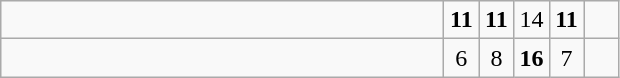<table class="wikitable">
<tr>
<td style="width:18em"></td>
<td align=center style="width:1em"><strong>11</strong></td>
<td align=center style="width:1em"><strong>11</strong></td>
<td align=center style="width:1em">14</td>
<td align=center style="width:1em"><strong>11</strong></td>
<td align=center style="width:1em"></td>
</tr>
<tr>
<td style="width:18em"></td>
<td align=center style="width:1em">6</td>
<td align=center style="width:1em">8</td>
<td align=center style="width:1em"><strong>16</strong></td>
<td align=center style="width:1em">7</td>
<td align=center style="width:1em"></td>
</tr>
</table>
